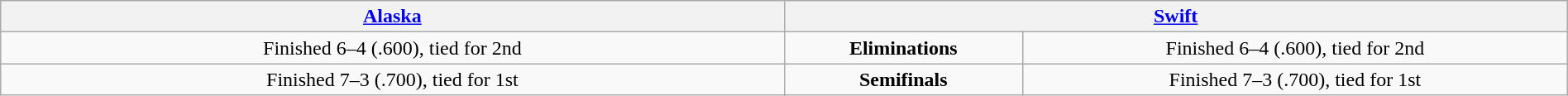<table class="wikitable" style="width:100%;">
<tr align=center>
<th colspan="2" style="width:45%;"><a href='#'>Alaska</a></th>
<th colspan="2" style="width:45%;"><a href='#'>Swift</a></th>
</tr>
<tr align=center>
<td>Finished 6–4 (.600), tied for 2nd</td>
<td colspan=2><strong>Eliminations</strong></td>
<td>Finished 6–4 (.600), tied for 2nd</td>
</tr>
<tr align=center>
<td rowspan=2>Finished 7–3 (.700), tied for 1st</td>
<td colspan=2><strong>Semifinals</strong></td>
<td>Finished 7–3 (.700), tied for 1st</td>
</tr>
</table>
